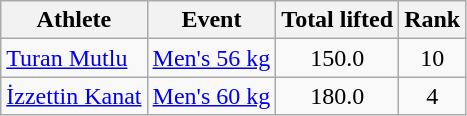<table class="wikitable">
<tr>
<th>Athlete</th>
<th>Event</th>
<th>Total lifted</th>
<th>Rank</th>
</tr>
<tr>
<td><a href='#'>Turan Mutlu</a></td>
<td><a href='#'>Men's 56 kg</a></td>
<td align="center">150.0</td>
<td align="center">10</td>
</tr>
<tr>
<td><a href='#'>İzzettin Kanat</a></td>
<td><a href='#'>Men's 60 kg</a></td>
<td align="center">180.0</td>
<td align="center">4</td>
</tr>
</table>
